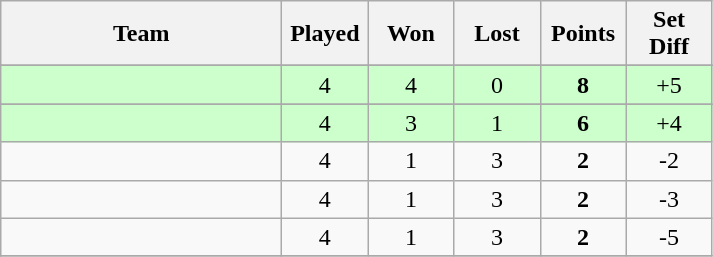<table class=wikitable style="text-align:center">
<tr>
<th width=180>Team</th>
<th width=50>Played</th>
<th width=50>Won</th>
<th width=50>Lost</th>
<th width=50>Points</th>
<th width=50>Set Diff</th>
</tr>
<tr>
</tr>
<tr bgcolor=ccffcc>
<td align=left></td>
<td>4</td>
<td>4</td>
<td>0</td>
<td><strong>8</strong></td>
<td>+5</td>
</tr>
<tr>
</tr>
<tr bgcolor=ccffcc>
<td align=left></td>
<td>4</td>
<td>3</td>
<td>1</td>
<td><strong>6</strong></td>
<td>+4</td>
</tr>
<tr>
<td align=left></td>
<td>4</td>
<td>1</td>
<td>3</td>
<td><strong>2</strong></td>
<td>-2</td>
</tr>
<tr>
<td align=left></td>
<td>4</td>
<td>1</td>
<td>3</td>
<td><strong>2</strong></td>
<td>-3</td>
</tr>
<tr>
<td align=left></td>
<td>4</td>
<td>1</td>
<td>3</td>
<td><strong>2</strong></td>
<td>-5</td>
</tr>
<tr>
</tr>
</table>
